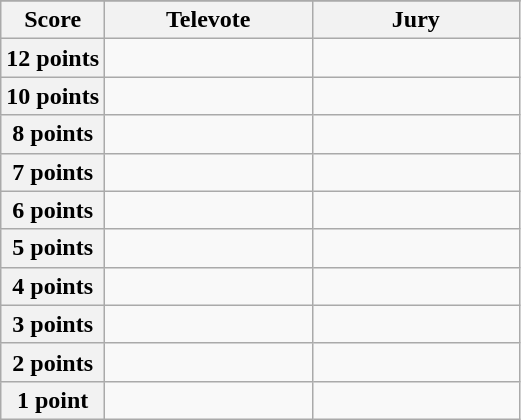<table class="wikitable">
<tr>
</tr>
<tr>
<th scope="col" width="20%">Score</th>
<th scope="col" width="40%">Televote</th>
<th scope="col" width="40%">Jury</th>
</tr>
<tr>
<th scope="row">12 points</th>
<td></td>
<td></td>
</tr>
<tr>
<th scope="row">10 points</th>
<td></td>
<td></td>
</tr>
<tr>
<th scope="row">8 points</th>
<td></td>
<td></td>
</tr>
<tr>
<th scope="row">7 points</th>
<td></td>
<td></td>
</tr>
<tr>
<th scope="row">6 points</th>
<td></td>
<td></td>
</tr>
<tr>
<th scope="row">5 points</th>
<td></td>
<td></td>
</tr>
<tr>
<th scope="row">4 points</th>
<td></td>
<td></td>
</tr>
<tr>
<th scope="row">3 points</th>
<td></td>
<td></td>
</tr>
<tr>
<th scope="row">2 points</th>
<td></td>
<td></td>
</tr>
<tr>
<th scope="row">1 point</th>
<td></td>
<td></td>
</tr>
</table>
